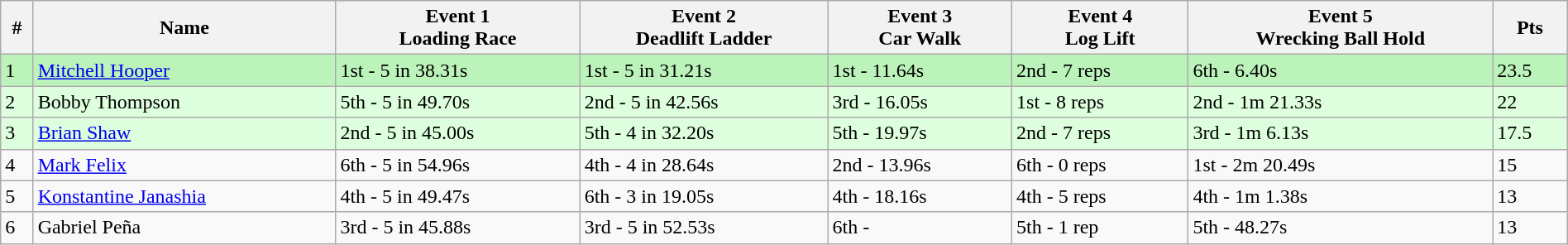<table class="wikitable sortable" style="display: inline-table;width: 100%;">
<tr>
<th>#</th>
<th>Name</th>
<th>Event 1<br>Loading Race</th>
<th>Event 2<br>Deadlift Ladder</th>
<th>Event 3<br>Car Walk</th>
<th>Event 4<br>Log Lift</th>
<th>Event 5<br>Wrecking Ball Hold</th>
<th>Pts</th>
</tr>
<tr bgcolor=bbf3bb>
<td>1</td>
<td> <a href='#'>Mitchell Hooper</a></td>
<td>1st - 5 in 38.31s</td>
<td>1st - 5 in 31.21s</td>
<td>1st - 11.64s</td>
<td>2nd - 7 reps</td>
<td>6th - 6.40s</td>
<td>23.5</td>
</tr>
<tr bgcolor=ddffdd>
<td>2</td>
<td> Bobby Thompson</td>
<td>5th - 5 in 49.70s</td>
<td>2nd - 5 in 42.56s</td>
<td>3rd - 16.05s</td>
<td>1st - 8 reps</td>
<td>2nd - 1m 21.33s</td>
<td>22</td>
</tr>
<tr bgcolor=ddffdd>
<td>3</td>
<td> <a href='#'>Brian Shaw</a></td>
<td>2nd - 5 in 45.00s</td>
<td>5th - 4 in 32.20s</td>
<td>5th - 19.97s</td>
<td>2nd - 7 reps</td>
<td>3rd - 1m 6.13s</td>
<td>17.5</td>
</tr>
<tr>
<td>4</td>
<td> <a href='#'>Mark Felix</a></td>
<td>6th - 5 in 54.96s</td>
<td>4th - 4 in 28.64s</td>
<td>2nd - 13.96s</td>
<td>6th - 0 reps</td>
<td>1st - 2m 20.49s</td>
<td>15</td>
</tr>
<tr>
<td>5</td>
<td> <a href='#'>Konstantine Janashia</a></td>
<td>4th - 5 in 49.47s</td>
<td>6th - 3 in 19.05s</td>
<td>4th - 18.16s</td>
<td>4th - 5 reps</td>
<td>4th - 1m 1.38s</td>
<td>13</td>
</tr>
<tr>
<td>6</td>
<td> Gabriel Peña</td>
<td>3rd - 5 in 45.88s</td>
<td>3rd - 5 in 52.53s</td>
<td>6th - </td>
<td>5th - 1 rep</td>
<td>5th - 48.27s</td>
<td>13</td>
</tr>
</table>
